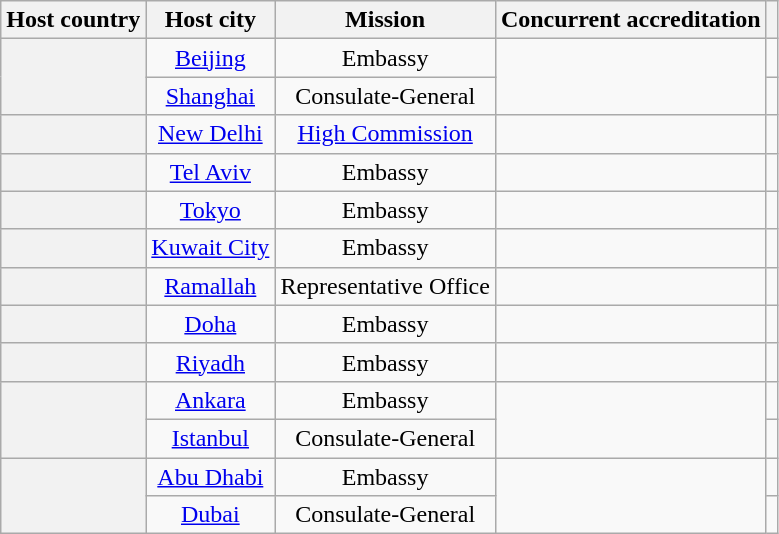<table class="wikitable plainrowheaders" style="text-align:center;">
<tr>
<th scope="col">Host country</th>
<th scope="col">Host city</th>
<th scope="col">Mission</th>
<th scope="col">Concurrent accreditation</th>
<th scope="col"></th>
</tr>
<tr>
<th scope="row" rowspan="2"></th>
<td><a href='#'>Beijing</a></td>
<td>Embassy</td>
<td rowspan="2"></td>
<td></td>
</tr>
<tr>
<td><a href='#'>Shanghai</a></td>
<td>Consulate-General</td>
<td></td>
</tr>
<tr>
<th scope="row"></th>
<td><a href='#'>New Delhi</a></td>
<td><a href='#'>High Commission</a></td>
<td></td>
<td></td>
</tr>
<tr>
<th scope="row"></th>
<td><a href='#'>Tel Aviv</a></td>
<td>Embassy</td>
<td></td>
<td></td>
</tr>
<tr>
<th scope="row"></th>
<td><a href='#'>Tokyo</a></td>
<td>Embassy</td>
<td></td>
<td></td>
</tr>
<tr>
<th scope="row"></th>
<td><a href='#'>Kuwait City</a></td>
<td>Embassy</td>
<td></td>
<td></td>
</tr>
<tr>
<th scope="row"></th>
<td><a href='#'>Ramallah</a></td>
<td>Representative Office</td>
<td></td>
<td></td>
</tr>
<tr>
<th scope="row"></th>
<td><a href='#'>Doha</a></td>
<td>Embassy</td>
<td></td>
<td></td>
</tr>
<tr>
<th scope="row"></th>
<td><a href='#'>Riyadh</a></td>
<td>Embassy</td>
<td></td>
<td></td>
</tr>
<tr>
<th scope="row" rowspan="2"></th>
<td><a href='#'>Ankara</a></td>
<td>Embassy</td>
<td rowspan="2"></td>
<td></td>
</tr>
<tr>
<td><a href='#'>Istanbul</a></td>
<td>Consulate-General</td>
<td></td>
</tr>
<tr>
<th scope="row" rowspan="2"></th>
<td><a href='#'>Abu Dhabi</a></td>
<td>Embassy</td>
<td rowspan="2"></td>
<td></td>
</tr>
<tr>
<td><a href='#'>Dubai</a></td>
<td>Consulate-General</td>
<td></td>
</tr>
</table>
